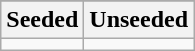<table class="wikitable">
<tr>
</tr>
<tr>
<th>Seeded</th>
<th>Unseeded</th>
</tr>
<tr>
<td valign=top></td>
<td valign=top></td>
</tr>
</table>
